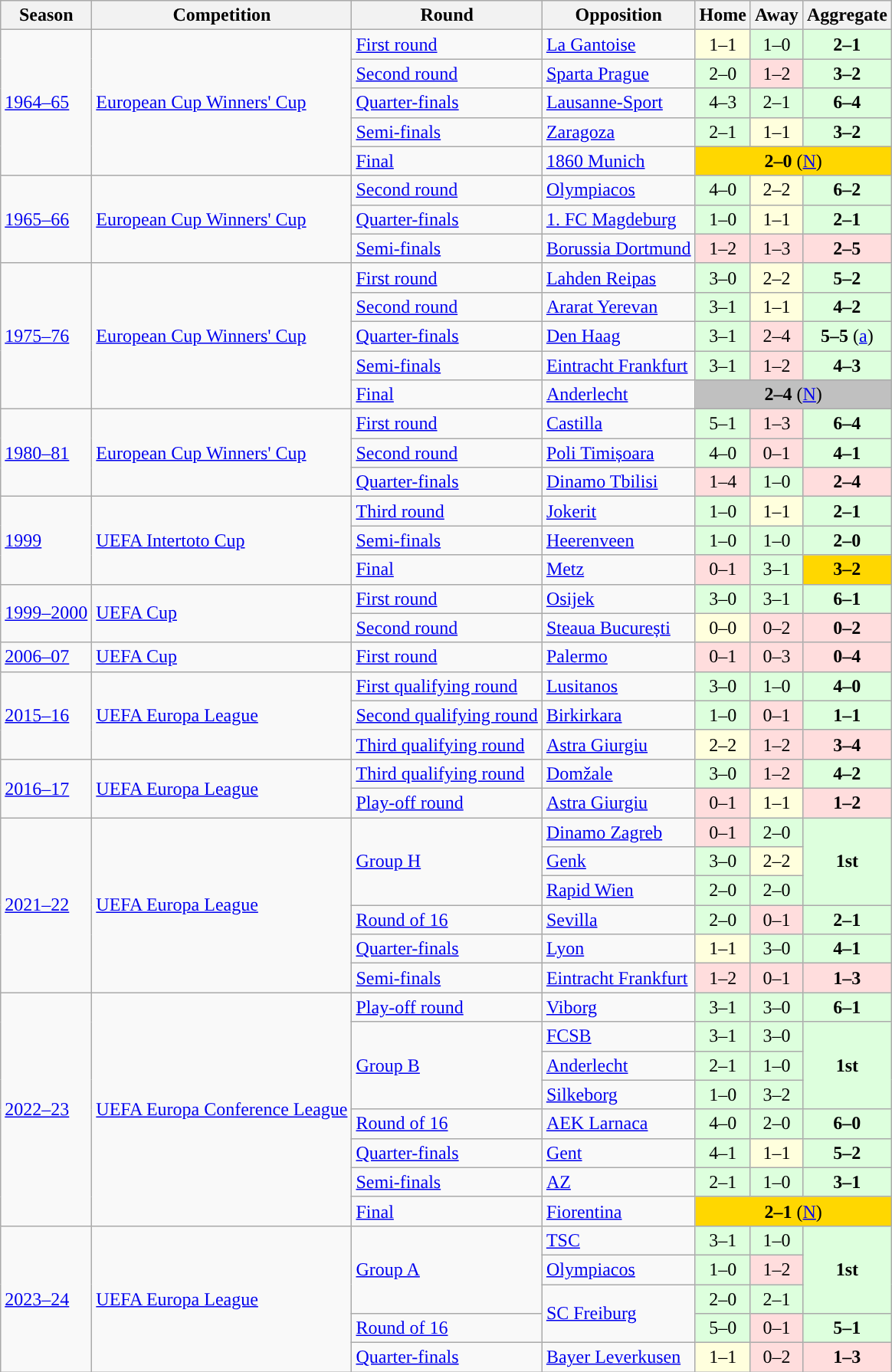<table class="wikitable sortable">
<tr>
<th>Season</th>
<th>Competition</th>
<th>Round</th>
<th>Opposition</th>
<th>Home</th>
<th>Away</th>
<th>Aggregate</th>
</tr>
<tr>
<td rowspan="5"><a href='#'>1964–65</a></td>
<td rowspan="5"><a href='#'>European Cup Winners' Cup</a></td>
<td><a href='#'>First round</a></td>
<td> <a href='#'>La Gantoise</a></td>
<td bgcolor="#ffffdd" style="text-align:center;">1–1</td>
<td bgcolor="#ddffdd" style="text-align:center;">1–0</td>
<td bgcolor="#ddffdd" style="text-align:center;"><strong>2–1</strong></td>
</tr>
<tr>
<td><a href='#'>Second round</a></td>
<td> <a href='#'>Sparta Prague</a></td>
<td bgcolor="#ddffdd" style="text-align:center;">2–0</td>
<td bgcolor="#ffdddd" style="text-align:center;">1–2</td>
<td bgcolor="#ddffdd" style="text-align:center;"><strong>3–2</strong></td>
</tr>
<tr>
<td><a href='#'>Quarter-finals</a></td>
<td> <a href='#'>Lausanne-Sport</a></td>
<td bgcolor="#ddffdd" style="text-align:center;">4–3</td>
<td bgcolor="#ddffdd" style="text-align:center;">2–1</td>
<td bgcolor="#ddffdd" style="text-align:center;"><strong>6–4</strong></td>
</tr>
<tr>
<td><a href='#'>Semi-finals</a></td>
<td> <a href='#'>Zaragoza</a></td>
<td bgcolor="#ddffdd" style="text-align:center;">2–1</td>
<td bgcolor="#ffffdd" style="text-align:center;">1–1</td>
<td bgcolor="#ddffdd" style="text-align:center;"><strong>3–2</strong></td>
</tr>
<tr>
<td><a href='#'>Final</a></td>
<td> <a href='#'>1860 Munich</a></td>
<td colspan=3 bgcolor="gold" style="text-align:center;"><strong>2–0</strong> (<a href='#'>N</a>)</td>
</tr>
<tr>
<td rowspan="3"><a href='#'>1965–66</a></td>
<td rowspan="3"><a href='#'>European Cup Winners' Cup</a></td>
<td><a href='#'>Second round</a></td>
<td> <a href='#'>Olympiacos</a></td>
<td bgcolor="#ddffdd" style="text-align:center;">4–0</td>
<td bgcolor="#ffffdd" style="text-align:center;">2–2</td>
<td bgcolor="#ddffdd" style="text-align:center;"><strong>6–2</strong></td>
</tr>
<tr>
<td><a href='#'>Quarter-finals</a></td>
<td> <a href='#'>1. FC Magdeburg</a></td>
<td bgcolor="#ddffdd" style="text-align:center;">1–0</td>
<td bgcolor="#ffffdd" style="text-align:center;">1–1</td>
<td bgcolor="#ddffdd" style="text-align:center;"><strong>2–1</strong></td>
</tr>
<tr>
<td><a href='#'>Semi-finals</a></td>
<td> <a href='#'>Borussia Dortmund</a></td>
<td bgcolor="#ffdddd" style="text-align:center;">1–2</td>
<td bgcolor="#ffdddd" style="text-align:center;">1–3</td>
<td bgcolor="#ffdddd" style="text-align:center;"><strong>2–5</strong></td>
</tr>
<tr>
<td rowspan="5"><a href='#'>1975–76</a></td>
<td rowspan="5"><a href='#'>European Cup Winners' Cup</a></td>
<td><a href='#'>First round</a></td>
<td> <a href='#'>Lahden Reipas</a></td>
<td bgcolor="#ddffdd" style="text-align:center;">3–0</td>
<td bgcolor="#ffffdd" style="text-align:center;">2–2</td>
<td bgcolor="#ddffdd" style="text-align:center;"><strong>5–2</strong></td>
</tr>
<tr>
<td><a href='#'>Second round</a></td>
<td> <a href='#'>Ararat Yerevan</a></td>
<td bgcolor="#ddffdd" style="text-align:center;">3–1</td>
<td bgcolor="#ffffdd" style="text-align:center;">1–1</td>
<td bgcolor="#ddffdd" style="text-align:center;"><strong>4–2</strong></td>
</tr>
<tr>
<td><a href='#'>Quarter-finals</a></td>
<td> <a href='#'>Den Haag</a></td>
<td bgcolor="#ddffdd" style="text-align:center;">3–1</td>
<td bgcolor="#ffdddd" style="text-align:center;">2–4</td>
<td bgcolor="#ddffdd" style="text-align:center;"><strong>5–5</strong> (<a href='#'>a</a>)</td>
</tr>
<tr>
<td><a href='#'>Semi-finals</a></td>
<td> <a href='#'>Eintracht Frankfurt</a></td>
<td bgcolor="#ddffdd" style="text-align:center;">3–1</td>
<td bgcolor="#ffdddd" style="text-align:center;">1–2</td>
<td bgcolor="#ddffdd" style="text-align:center;"><strong>4–3</strong></td>
</tr>
<tr>
<td><a href='#'>Final</a></td>
<td> <a href='#'>Anderlecht</a></td>
<td colspan=3 bgcolor="silver" style="text-align:center;"><strong>2–4</strong> (<a href='#'>N</a>)</td>
</tr>
<tr>
<td rowspan="3"><a href='#'>1980–81</a></td>
<td rowspan="3"><a href='#'>European Cup Winners' Cup</a></td>
<td><a href='#'>First round</a></td>
<td> <a href='#'>Castilla</a></td>
<td bgcolor="#ddffdd" style="text-align:center;">5–1</td>
<td bgcolor="#ffdddd" style="text-align:center;">1–3</td>
<td bgcolor="#ddffdd" style="text-align:center;"><strong>6–4</strong></td>
</tr>
<tr>
<td><a href='#'>Second round</a></td>
<td> <a href='#'>Poli Timișoara</a></td>
<td bgcolor="#ddffdd" style="text-align:center;">4–0</td>
<td bgcolor="#ffdddd" style="text-align:center;">0–1</td>
<td bgcolor="#ddffdd" style="text-align:center;"><strong>4–1</strong></td>
</tr>
<tr>
<td><a href='#'>Quarter-finals</a></td>
<td> <a href='#'>Dinamo Tbilisi</a></td>
<td bgcolor="#ffdddd" style="text-align:center;">1–4</td>
<td bgcolor="#ddffdd" style="text-align:center;">1–0</td>
<td bgcolor="#ffdddd" style="text-align:center;"><strong>2–4</strong></td>
</tr>
<tr>
<td rowspan="3"><a href='#'>1999</a></td>
<td rowspan="3"><a href='#'>UEFA Intertoto Cup</a></td>
<td><a href='#'>Third round</a></td>
<td> <a href='#'>Jokerit</a></td>
<td bgcolor="#ddffdd" style="text-align:center;">1–0</td>
<td bgcolor="#ffffdd" style="text-align:center;">1–1</td>
<td bgcolor="#ddffdd" style="text-align:center;"><strong>2–1</strong></td>
</tr>
<tr>
<td><a href='#'>Semi-finals</a></td>
<td> <a href='#'>Heerenveen</a></td>
<td bgcolor="#ddffdd" style="text-align:center;">1–0</td>
<td bgcolor="#ddffdd" style="text-align:center;">1–0</td>
<td bgcolor="#ddffdd" style="text-align:center;"><strong>2–0</strong></td>
</tr>
<tr>
<td><a href='#'>Final</a></td>
<td> <a href='#'>Metz</a></td>
<td bgcolor="#ffdddd" style="text-align:center;">0–1</td>
<td bgcolor="#ddffdd" style="text-align:center;">3–1</td>
<td bgcolor="gold" style="text-align:center;"><strong>3–2</strong></td>
</tr>
<tr>
<td rowspan="2"><a href='#'>1999–2000</a></td>
<td rowspan="2"><a href='#'>UEFA Cup</a></td>
<td><a href='#'>First round</a></td>
<td> <a href='#'>Osijek</a></td>
<td bgcolor="#ddffdd" style="text-align:center;">3–0</td>
<td bgcolor="#ddffdd" style="text-align:center;">3–1</td>
<td bgcolor="#ddffdd" style="text-align:center;"><strong>6–1</strong></td>
</tr>
<tr>
<td><a href='#'>Second round</a></td>
<td> <a href='#'>Steaua București</a></td>
<td bgcolor="#ffffdd" style="text-align:center;">0–0</td>
<td bgcolor="#ffdddd" style="text-align:center;">0–2</td>
<td bgcolor="#ffdddd" style="text-align:center;"><strong>0–2</strong></td>
</tr>
<tr>
<td><a href='#'>2006–07</a></td>
<td><a href='#'>UEFA Cup</a></td>
<td><a href='#'>First round</a></td>
<td> <a href='#'>Palermo</a></td>
<td bgcolor="#ffdddd" style="text-align:center;">0–1</td>
<td bgcolor="#ffdddd" style="text-align:center;">0–3</td>
<td bgcolor="#ffdddd" style="text-align:center;"><strong>0–4</strong></td>
</tr>
<tr>
<td rowspan="3"><a href='#'>2015–16</a></td>
<td rowspan="3"><a href='#'>UEFA Europa League</a></td>
<td><a href='#'>First qualifying round</a></td>
<td> <a href='#'>Lusitanos</a></td>
<td bgcolor="#ddffdd" style="text-align:center;">3–0</td>
<td bgcolor="#ddffdd" style="text-align:center;">1–0</td>
<td bgcolor="#ddffdd" style="text-align:center;"><strong>4–0</strong></td>
</tr>
<tr>
<td><a href='#'>Second qualifying round</a></td>
<td> <a href='#'>Birkirkara</a></td>
<td bgcolor="#ddffdd" style="text-align:center;">1–0</td>
<td bgcolor="#ffdddd" style="text-align:center;">0–1 </td>
<td bgcolor="#ddffdd" style="text-align:center;"><strong>1–1</strong> </td>
</tr>
<tr>
<td><a href='#'>Third qualifying round</a></td>
<td> <a href='#'>Astra Giurgiu</a></td>
<td bgcolor="#ffffdd" style="text-align:center;">2–2</td>
<td bgcolor="#ffdddd" style="text-align:center;">1–2</td>
<td bgcolor="#ffdddd" style="text-align:center;"><strong>3–4</strong></td>
</tr>
<tr>
<td rowspan=2><a href='#'>2016–17</a></td>
<td rowspan=2><a href='#'>UEFA Europa League</a></td>
<td><a href='#'>Third qualifying round</a></td>
<td> <a href='#'>Domžale</a></td>
<td bgcolor="#ddffdd" style="text-align:center;">3–0</td>
<td bgcolor="#ffdddd" style="text-align:center;">1–2</td>
<td bgcolor="#ddffdd" style="text-align:center;"><strong>4–2</strong></td>
</tr>
<tr>
<td><a href='#'>Play-off round</a></td>
<td> <a href='#'>Astra Giurgiu</a></td>
<td bgcolor="#ffdddd" style="text-align:center;">0–1</td>
<td bgcolor="#ffffdd" style="text-align:center;">1–1</td>
<td bgcolor="#ffdddd" style="text-align:center;"><strong>1–2</strong></td>
</tr>
<tr>
<td rowspan=6><a href='#'>2021–22</a></td>
<td rowspan=6><a href='#'>UEFA Europa League</a></td>
<td rowspan=3><a href='#'>Group H</a></td>
<td> <a href='#'>Dinamo Zagreb</a></td>
<td bgcolor="#ffdddd" style="text-align:center;">0–1</td>
<td bgcolor="#ddffdd" style="text-align:center;">2–0</td>
<td bgcolor="#ddffdd" style="text-align:center;" rowspan=3><strong>1st</strong></td>
</tr>
<tr>
<td> <a href='#'>Genk</a></td>
<td bgcolor="#ddffdd" style="text-align:center;">3–0</td>
<td bgcolor="#ffffdd" style="text-align:center;">2–2</td>
</tr>
<tr>
<td> <a href='#'>Rapid Wien</a></td>
<td bgcolor="#ddffdd" style="text-align:center;">2–0</td>
<td bgcolor="#ddffdd" style="text-align:center;">2–0</td>
</tr>
<tr>
<td><a href='#'>Round of 16</a></td>
<td> <a href='#'>Sevilla</a></td>
<td bgcolor="#ddffdd" style="text-align:center;">2–0</td>
<td bgcolor="#ffdddd" style="text-align:center;">0–1</td>
<td bgcolor="#ddffdd" style="text-align:center;"><strong>2–1</strong></td>
</tr>
<tr>
<td><a href='#'>Quarter-finals</a></td>
<td> <a href='#'>Lyon</a></td>
<td bgcolor="#ffffdd" style="text-align:center;">1–1</td>
<td bgcolor="#ddffdd" style="text-align:center;">3–0</td>
<td bgcolor="ddffdd" style="text-align:center;"><strong>4–1</strong></td>
</tr>
<tr>
<td><a href='#'>Semi-finals</a></td>
<td> <a href='#'>Eintracht Frankfurt</a></td>
<td bgcolor="#ffdddd" style="text-align:center;">1–2</td>
<td bgcolor="#ffdddd" style="text-align:center;">0–1</td>
<td bgcolor="#ffdddd" style="text-align:center;"><strong>1–3</strong></td>
</tr>
<tr>
<td rowspan=8><a href='#'>2022–23</a></td>
<td rowspan=8><a href='#'>UEFA Europa Conference League</a></td>
<td><a href='#'>Play-off round</a></td>
<td> <a href='#'>Viborg</a></td>
<td bgcolor="#ddffdd" style="text-align:center;">3–1</td>
<td bgcolor="#ddffdd" style="text-align:center;">3–0</td>
<td bgcolor="ddffdd" style="text-align:center;"><strong>6–1</strong></td>
</tr>
<tr>
<td rowspan=3><a href='#'>Group B</a></td>
<td> <a href='#'>FCSB</a></td>
<td bgcolor="#ddffdd" style="text-align:center;">3–1</td>
<td bgcolor="#ddffdd" style="text-align:center;">3–0</td>
<td bgcolor="#ddffdd" style="text-align:center;" rowspan=3><strong>1st</strong></td>
</tr>
<tr>
<td> <a href='#'>Anderlecht</a></td>
<td bgcolor="#ddffdd" style="text-align:center;">2–1</td>
<td bgcolor="#ddffdd" style="text-align:center;">1–0</td>
</tr>
<tr>
<td> <a href='#'>Silkeborg</a></td>
<td bgcolor="#ddffdd" style="text-align:center;">1–0</td>
<td bgcolor="#ddffdd" style="text-align:center;">3–2</td>
</tr>
<tr>
<td><a href='#'>Round of 16</a></td>
<td> <a href='#'>AEK Larnaca</a></td>
<td bgcolor="#ddffdd" style="text-align:center;">4–0</td>
<td bgcolor="#ddffdd" style="text-align:center;">2–0</td>
<td bgcolor="ddffdd" style="text-align:center;"><strong>6–0</strong></td>
</tr>
<tr>
<td><a href='#'>Quarter-finals</a></td>
<td> <a href='#'>Gent</a></td>
<td bgcolor="#ddffdd" style="text-align:center;">4–1</td>
<td bgcolor="#ffffdd" style="text-align:center;">1–1</td>
<td bgcolor="#ddffdd" style="text-align:center;"><strong>5–2</strong></td>
</tr>
<tr>
<td><a href='#'>Semi-finals</a></td>
<td> <a href='#'>AZ</a></td>
<td bgcolor="#ddffdd" style="text-align:center;">2–1</td>
<td bgcolor="#ddffdd" style="text-align:center;">1–0</td>
<td bgcolor="#ddffdd" style="text-align:center;"><strong>3–1</strong></td>
</tr>
<tr>
<td><a href='#'>Final</a></td>
<td> <a href='#'>Fiorentina</a></td>
<td colspan=3 bgcolor="gold" style="text-align:center;"><strong>2–1</strong> (<a href='#'>N</a>)</td>
</tr>
<tr>
<td rowspan=5><a href='#'>2023–24</a></td>
<td rowspan=5><a href='#'>UEFA Europa League</a></td>
<td rowspan=3><a href='#'>Group A</a></td>
<td> <a href='#'>TSC</a></td>
<td bgcolor="#ddffdd" style="text-align:center;">3–1</td>
<td bgcolor="#ddffdd" style="text-align:center;">1–0</td>
<td bgcolor="#ddffdd" style="text-align:center;" rowspan=3><strong>1st</strong></td>
</tr>
<tr>
<td> <a href='#'>Olympiacos</a></td>
<td bgcolor="#ddffdd" style="text-align:center;">1–0</td>
<td bgcolor="#ffdddd" style="text-align:center;">1–2</td>
</tr>
<tr>
<td rowspan=2> <a href='#'>SC Freiburg</a></td>
<td bgcolor="#ddffdd" style="text-align:center;">2–0</td>
<td bgcolor="#ddffdd" style="text-align:center;">2–1</td>
</tr>
<tr>
<td><a href='#'>Round of 16</a></td>
<td bgcolor="#ddffdd" style="text-align:center;">5–0</td>
<td bgcolor="#ffdddd" style="text-align:center;">0–1</td>
<td bgcolor="#ddffdd" style="text-align:center;"><strong>5–1</strong></td>
</tr>
<tr>
<td><a href='#'>Quarter-finals</a></td>
<td> <a href='#'>Bayer Leverkusen</a></td>
<td bgcolor="#ffffdd" style="text-align:center;">1–1</td>
<td bgcolor="#ffdddd" style="text-align:center;">0–2</td>
<td bgcolor="#ffdddd" style="text-align:center;"><strong>1–3</strong></td>
</tr>
</table>
